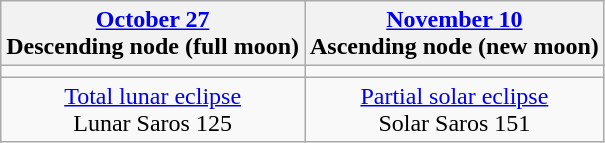<table class="wikitable">
<tr>
<th><a href='#'>October 27</a><br>Descending node (full moon)</th>
<th><a href='#'>November 10</a><br>Ascending node (new moon)</th>
</tr>
<tr>
<td></td>
<td></td>
</tr>
<tr align=center>
<td><a href='#'>Total lunar eclipse</a><br>Lunar Saros 125</td>
<td><a href='#'>Partial solar eclipse</a><br>Solar Saros 151</td>
</tr>
</table>
